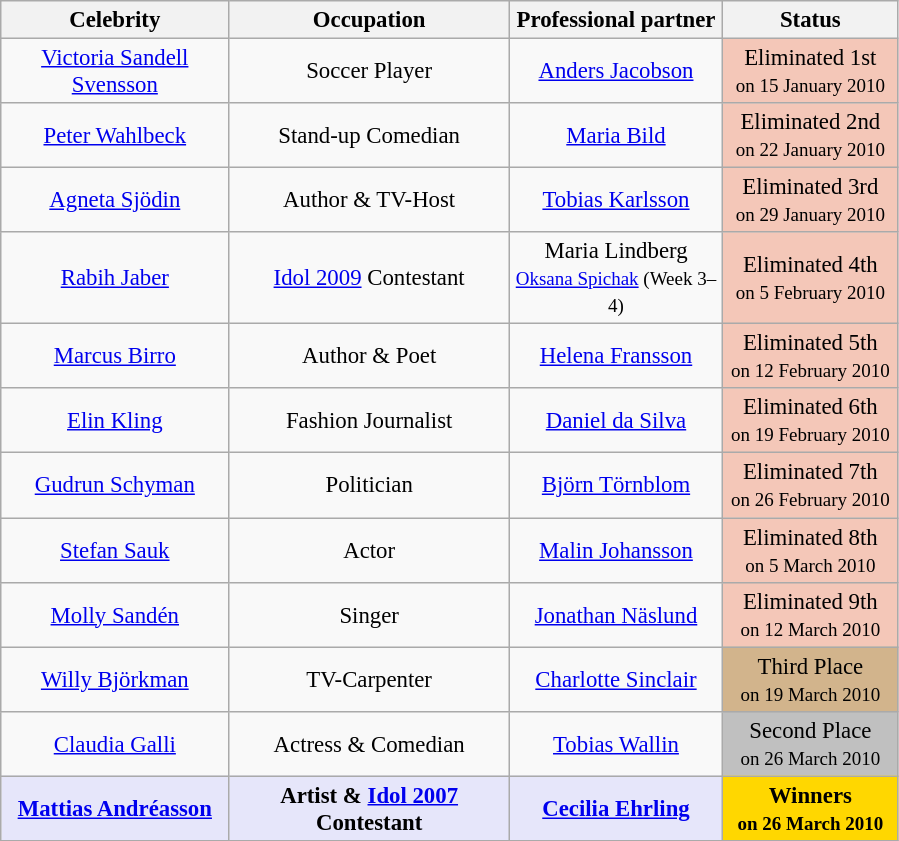<table class="wikitable" align=center border="2" cellpadding="3" cellspacing="0" style="text-align:center; font-size:95%">
<tr>
<th width="145">Celebrity</th>
<th width="180">Occupation</th>
<th width="135">Professional partner</th>
<th width="110">Status</th>
</tr>
<tr>
<td><a href='#'>Victoria Sandell Svensson</a></td>
<td>Soccer Player</td>
<td><a href='#'>Anders Jacobson</a></td>
<td bgcolor="#F4C7B8">Eliminated 1st<br><small>on 15 January 2010</small></td>
</tr>
<tr>
<td><a href='#'>Peter Wahlbeck</a></td>
<td>Stand-up Comedian</td>
<td><a href='#'>Maria Bild</a></td>
<td bgcolor="#F4C7B8">Eliminated 2nd<br><small>on 22 January 2010</small></td>
</tr>
<tr>
<td><a href='#'>Agneta Sjödin</a></td>
<td>Author & TV-Host</td>
<td><a href='#'>Tobias Karlsson</a></td>
<td bgcolor="#F4C7B8">Eliminated 3rd<br><small>on 29 January 2010</small></td>
</tr>
<tr>
<td><a href='#'>Rabih Jaber</a></td>
<td><a href='#'>Idol 2009</a> Contestant</td>
<td>Maria Lindberg<br><small><a href='#'>Oksana Spichak</a> (Week 3–4)</small></td>
<td bgcolor="#F4C7B8">Eliminated 4th<br><small>on 5 February 2010</small></td>
</tr>
<tr>
<td><a href='#'>Marcus Birro</a></td>
<td>Author & Poet</td>
<td><a href='#'>Helena Fransson</a></td>
<td bgcolor="#F4C7B8">Eliminated 5th<br><small>on 12 February 2010</small></td>
</tr>
<tr>
<td><a href='#'>Elin Kling</a></td>
<td>Fashion Journalist</td>
<td><a href='#'>Daniel da Silva</a></td>
<td bgcolor="#F4C7B8">Eliminated 6th<br><small>on 19 February 2010</small></td>
</tr>
<tr>
<td><a href='#'>Gudrun Schyman</a></td>
<td>Politician</td>
<td><a href='#'>Björn Törnblom</a></td>
<td bgcolor="#F4C7B8">Eliminated 7th<br><small>on 26 February 2010</small></td>
</tr>
<tr>
<td><a href='#'>Stefan Sauk</a></td>
<td>Actor</td>
<td><a href='#'>Malin Johansson</a></td>
<td bgcolor="#F4C7B8">Eliminated 8th<br><small>on 5 March 2010</small></td>
</tr>
<tr>
<td><a href='#'>Molly Sandén</a></td>
<td>Singer</td>
<td><a href='#'>Jonathan Näslund</a></td>
<td bgcolor="#F4C7B8">Eliminated 9th<br><small>on 12 March 2010</small></td>
</tr>
<tr>
<td><a href='#'>Willy Björkman</a></td>
<td>TV-Carpenter</td>
<td><a href='#'>Charlotte Sinclair</a></td>
<td style="background:tan;">Third Place<br><small>on 19 March 2010</small></td>
</tr>
<tr>
<td><a href='#'>Claudia Galli</a></td>
<td>Actress & Comedian</td>
<td><a href='#'>Tobias Wallin</a></td>
<td bgcolor="silver">Second Place<br><small>on 26 March 2010</small></td>
</tr>
<tr>
<td bgcolor="lavender"><strong><a href='#'>Mattias Andréasson</a></strong></td>
<td bgcolor="lavender"><strong>Artist & <a href='#'>Idol 2007</a> Contestant</strong></td>
<td bgcolor="lavender"><strong><a href='#'>Cecilia Ehrling</a></strong></td>
<td bgcolor="gold"><strong>Winners<br><small>on 26 March 2010</small></strong></td>
</tr>
<tr>
</tr>
</table>
